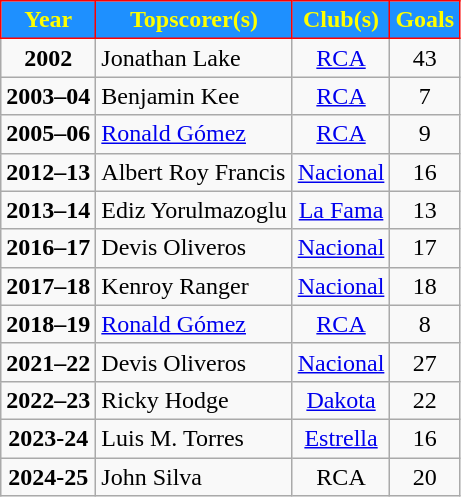<table class="wikitable" style="text-align:center;">
<tr>
<th style="background:dodgerblue; color:yellow; border:1px solid red;">Year</th>
<th style="background:dodgerblue; color:yellow; border:1px solid red;">Topscorer(s)</th>
<th style="background:dodgerblue; color:yellow; border:1px solid red;">Club(s)</th>
<th style="background:dodgerblue; color:yellow; border:1px solid red;">Goals</th>
</tr>
<tr>
<td><strong>2002</strong></td>
<td align=left> Jonathan Lake</td>
<td><a href='#'>RCA</a></td>
<td>43</td>
</tr>
<tr>
<td><strong>2003–04</strong></td>
<td align=left> Benjamin Kee</td>
<td><a href='#'>RCA</a></td>
<td>7</td>
</tr>
<tr>
<td><strong>2005–06</strong></td>
<td align=left> <a href='#'>Ronald Gómez</a></td>
<td><a href='#'>RCA</a></td>
<td>9</td>
</tr>
<tr>
<td><strong>2012–13</strong></td>
<td align=left> Albert Roy Francis</td>
<td><a href='#'>Nacional</a></td>
<td>16</td>
</tr>
<tr>
<td><strong>2013–14</strong></td>
<td align=left> Ediz Yorulmazoglu</td>
<td><a href='#'>La Fama</a></td>
<td>13</td>
</tr>
<tr>
<td><strong>2016–17</strong></td>
<td align=left> Devis Oliveros</td>
<td><a href='#'>Nacional</a></td>
<td>17</td>
</tr>
<tr>
<td><strong>2017–18</strong></td>
<td align=left> Kenroy Ranger</td>
<td><a href='#'>Nacional</a></td>
<td>18</td>
</tr>
<tr>
<td><strong>2018–19</strong></td>
<td align=left> <a href='#'>Ronald Gómez</a></td>
<td><a href='#'>RCA</a></td>
<td>8</td>
</tr>
<tr>
<td><strong>2021–22</strong></td>
<td align=left>  Devis Oliveros</td>
<td><a href='#'>Nacional</a></td>
<td>27</td>
</tr>
<tr>
<td><strong>2022–23</strong></td>
<td align=left> Ricky Hodge</td>
<td><a href='#'>Dakota</a></td>
<td>22</td>
</tr>
<tr>
<td><strong>2023-24</strong></td>
<td align=left> Luis M. Torres</td>
<td><a href='#'>Estrella</a></td>
<td>16</td>
</tr>
<tr>
<td><strong>2024-25</strong></td>
<td align=left> John Silva</td>
<td>RCA</td>
<td>20</td>
</tr>
</table>
